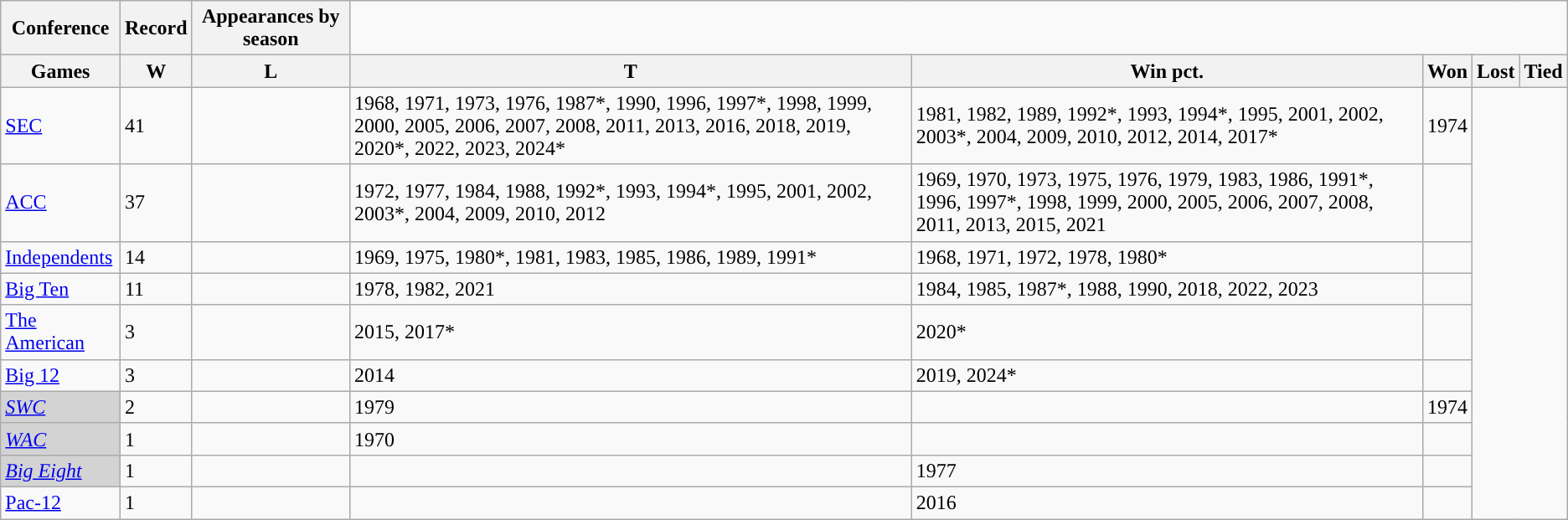<table class="wikitable sortable">
<tr>
<th>Conference</th>
<th>Record</th>
<th>Appearances by season</th>
</tr>
<tr>
<th>Games</th>
<th>W</th>
<th>L</th>
<th>T</th>
<th>Win pct.</th>
<th>Won</th>
<th>Lost</th>
<th>Tied</th>
</tr>
<tr>
<td><a href='#'>SEC</a></td>
<td>41</td>
<td></td>
<td>1968, 1971, 1973, 1976, 1987*, 1990, 1996, 1997*, 1998, 1999, 2000, 2005, 2006, 2007, 2008, 2011, 2013, 2016, 2018, 2019, 2020*, 2022, 2023, 2024*</td>
<td>1981, 1982, 1989, 1992*, 1993, 1994*, 1995, 2001, 2002, 2003*, 2004, 2009, 2010, 2012, 2014, 2017*</td>
<td>1974</td>
</tr>
<tr>
<td><a href='#'>ACC</a></td>
<td>37</td>
<td></td>
<td>1972, 1977, 1984, 1988, 1992*, 1993, 1994*, 1995, 2001, 2002, 2003*, 2004, 2009, 2010, 2012</td>
<td>1969, 1970, 1973, 1975, 1976, 1979, 1983, 1986, 1991*, 1996, 1997*, 1998, 1999, 2000, 2005, 2006, 2007, 2008, 2011, 2013, 2015, 2021</td>
<td></td>
</tr>
<tr>
<td><a href='#'>Independents</a></td>
<td>14</td>
<td></td>
<td>1969, 1975, 1980*, 1981, 1983, 1985, 1986, 1989, 1991*</td>
<td>1968, 1971, 1972, 1978, 1980*</td>
<td></td>
</tr>
<tr>
<td><a href='#'>Big Ten</a></td>
<td>11</td>
<td></td>
<td>1978, 1982, 2021</td>
<td>1984, 1985, 1987*, 1988, 1990, 2018, 2022, 2023</td>
<td></td>
</tr>
<tr>
<td><a href='#'>The American</a></td>
<td>3</td>
<td></td>
<td>2015, 2017*</td>
<td>2020*</td>
<td></td>
</tr>
<tr>
<td><a href='#'>Big 12</a></td>
<td>3</td>
<td></td>
<td>2014</td>
<td>2019, 2024*</td>
<td></td>
</tr>
<tr>
<td bgcolor=lightgrey><em><a href='#'>SWC</a></em></td>
<td>2</td>
<td></td>
<td>1979</td>
<td></td>
<td>1974</td>
</tr>
<tr>
<td bgcolor=lightgrey><em><a href='#'>WAC</a></em></td>
<td>1</td>
<td></td>
<td>1970</td>
<td></td>
<td></td>
</tr>
<tr>
<td bgcolor=lightgrey><em><a href='#'>Big Eight</a></em></td>
<td>1</td>
<td></td>
<td></td>
<td>1977</td>
<td></td>
</tr>
<tr>
<td><a href='#'>Pac-12</a></td>
<td>1</td>
<td></td>
<td></td>
<td>2016</td>
<td></td>
</tr>
</table>
